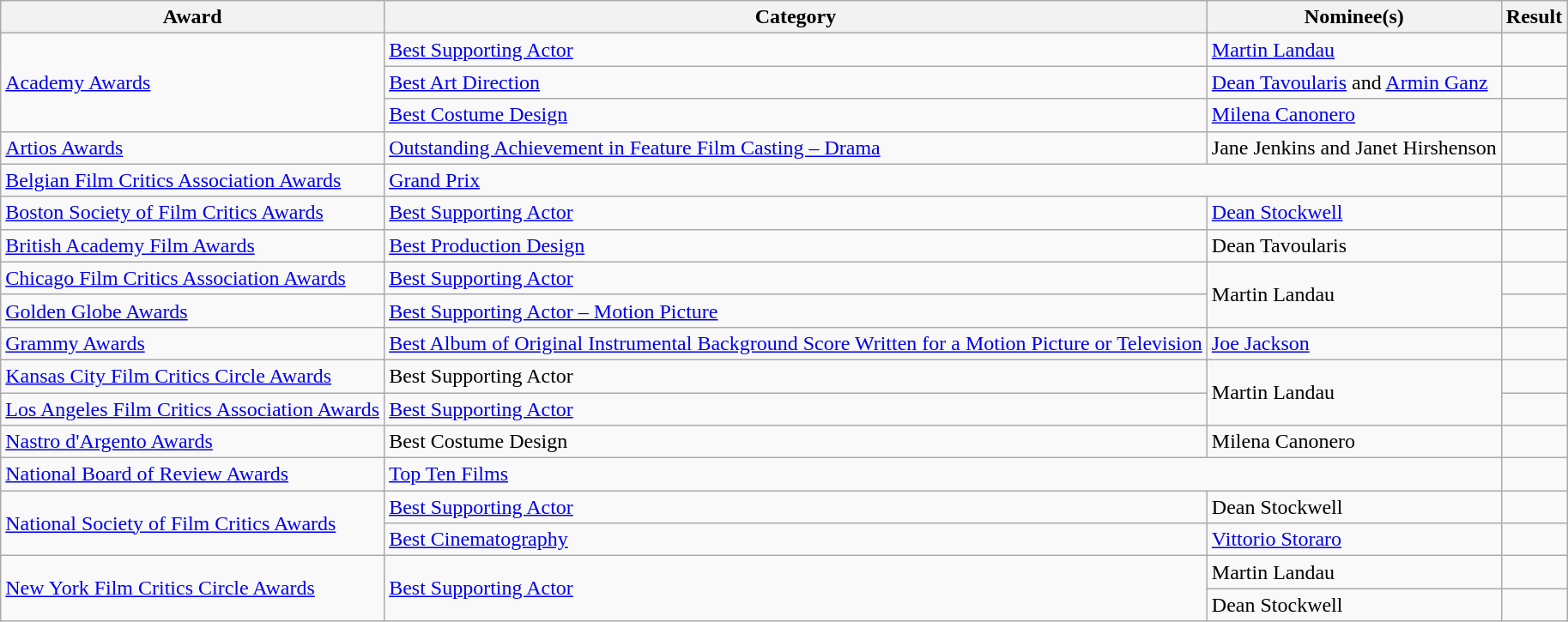<table class="wikitable plainrowheaders">
<tr>
<th>Award</th>
<th>Category</th>
<th>Nominee(s)</th>
<th>Result</th>
</tr>
<tr>
<td rowspan="3"><a href='#'>Academy Awards</a></td>
<td><a href='#'>Best Supporting Actor</a></td>
<td><a href='#'>Martin Landau</a></td>
<td></td>
</tr>
<tr>
<td><a href='#'>Best Art Direction</a></td>
<td><a href='#'>Dean Tavoularis</a> and <a href='#'>Armin Ganz</a></td>
<td></td>
</tr>
<tr>
<td><a href='#'>Best Costume Design</a></td>
<td><a href='#'>Milena Canonero</a></td>
<td></td>
</tr>
<tr>
<td><a href='#'>Artios Awards</a></td>
<td><a href='#'>Outstanding Achievement in Feature Film Casting – Drama</a></td>
<td>Jane Jenkins and Janet Hirshenson </td>
<td></td>
</tr>
<tr>
<td><a href='#'>Belgian Film Critics Association Awards</a></td>
<td colspan="2"><a href='#'>Grand Prix</a></td>
<td></td>
</tr>
<tr>
<td><a href='#'>Boston Society of Film Critics Awards</a></td>
<td><a href='#'>Best Supporting Actor</a></td>
<td><a href='#'>Dean Stockwell</a> </td>
<td></td>
</tr>
<tr>
<td><a href='#'>British Academy Film Awards</a></td>
<td><a href='#'>Best Production Design</a></td>
<td>Dean Tavoularis</td>
<td></td>
</tr>
<tr>
<td><a href='#'>Chicago Film Critics Association Awards</a></td>
<td><a href='#'>Best Supporting Actor</a></td>
<td rowspan="2">Martin Landau</td>
<td></td>
</tr>
<tr>
<td><a href='#'>Golden Globe Awards</a></td>
<td><a href='#'>Best Supporting Actor – Motion Picture</a></td>
<td></td>
</tr>
<tr>
<td><a href='#'>Grammy Awards</a></td>
<td><a href='#'>Best Album of Original Instrumental Background Score Written for a Motion Picture or Television</a></td>
<td><a href='#'>Joe Jackson</a></td>
<td></td>
</tr>
<tr>
<td><a href='#'>Kansas City Film Critics Circle Awards</a></td>
<td>Best Supporting Actor</td>
<td rowspan="2">Martin Landau</td>
<td></td>
</tr>
<tr>
<td><a href='#'>Los Angeles Film Critics Association Awards</a></td>
<td><a href='#'>Best Supporting Actor</a></td>
<td></td>
</tr>
<tr>
<td><a href='#'>Nastro d'Argento Awards</a></td>
<td>Best Costume Design</td>
<td>Milena Canonero</td>
<td></td>
</tr>
<tr>
<td><a href='#'>National Board of Review Awards</a></td>
<td colspan="2"><a href='#'>Top Ten Films</a></td>
<td></td>
</tr>
<tr>
<td rowspan="2"><a href='#'>National Society of Film Critics Awards</a></td>
<td><a href='#'>Best Supporting Actor</a></td>
<td>Dean Stockwell </td>
<td></td>
</tr>
<tr>
<td><a href='#'>Best Cinematography</a></td>
<td><a href='#'>Vittorio Storaro</a></td>
<td></td>
</tr>
<tr>
<td rowspan="2"><a href='#'>New York Film Critics Circle Awards</a></td>
<td rowspan="2"><a href='#'>Best Supporting Actor</a></td>
<td>Martin Landau</td>
<td></td>
</tr>
<tr>
<td>Dean Stockwell </td>
<td></td>
</tr>
</table>
